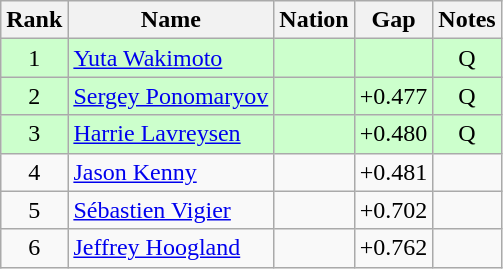<table class="wikitable sortable" style="text-align:center">
<tr>
<th>Rank</th>
<th>Name</th>
<th>Nation</th>
<th>Gap</th>
<th>Notes</th>
</tr>
<tr bgcolor=ccffcc>
<td>1</td>
<td align=left><a href='#'>Yuta Wakimoto</a></td>
<td align=left></td>
<td></td>
<td>Q</td>
</tr>
<tr bgcolor=ccffcc>
<td>2</td>
<td align=left><a href='#'>Sergey Ponomaryov</a></td>
<td align=left></td>
<td>+0.477</td>
<td>Q</td>
</tr>
<tr bgcolor=ccffcc>
<td>3</td>
<td align=left><a href='#'>Harrie Lavreysen</a></td>
<td align=left></td>
<td>+0.480</td>
<td>Q</td>
</tr>
<tr>
<td>4</td>
<td align=left><a href='#'>Jason Kenny</a></td>
<td align=left></td>
<td>+0.481</td>
<td></td>
</tr>
<tr>
<td>5</td>
<td align=left><a href='#'>Sébastien Vigier</a></td>
<td align=left></td>
<td>+0.702</td>
<td></td>
</tr>
<tr>
<td>6</td>
<td align=left><a href='#'>Jeffrey Hoogland</a></td>
<td align=left></td>
<td>+0.762</td>
<td></td>
</tr>
</table>
